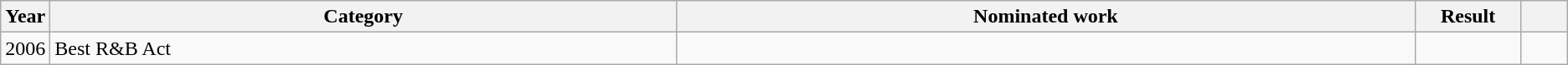<table class=wikitable>
<tr>
<th scope="col" style="width:1em;">Year</th>
<th scope="col" style="width:33em;">Category</th>
<th scope="col" style="width:39em;">Nominated work</th>
<th scope="col" style="width:5em;">Result</th>
<th scope="col" style="width:2em;"></th>
</tr>
<tr>
<td>2006</td>
<td>Best R&B Act</td>
<td></td>
<td></td>
<td></td>
</tr>
</table>
